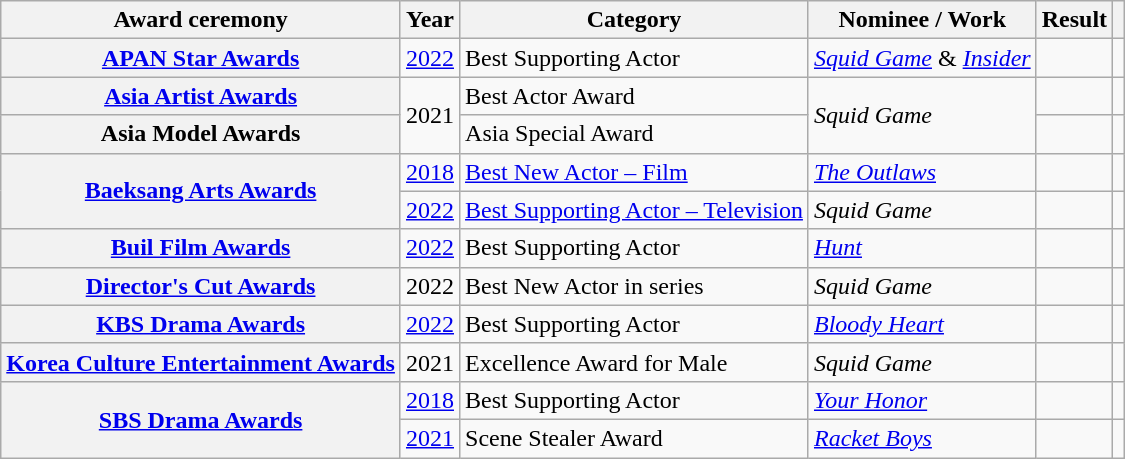<table class="wikitable plainrowheaders sortable">
<tr>
<th scope="col">Award ceremony</th>
<th scope="col">Year</th>
<th scope="col">Category</th>
<th scope="col">Nominee / Work</th>
<th scope="col">Result</th>
<th scope="col" class="unsortable"></th>
</tr>
<tr>
<th scope="row"  rowspan="1"><a href='#'>APAN Star Awards</a></th>
<td rowspan="1"><a href='#'>2022</a></td>
<td>Best Supporting Actor</td>
<td><em><a href='#'>Squid Game</a></em> & <em><a href='#'>Insider</a></em></td>
<td></td>
<td></td>
</tr>
<tr>
<th scope="row"  rowspan="1"><a href='#'>Asia Artist Awards</a></th>
<td rowspan="2">2021</td>
<td>Best Actor Award</td>
<td rowspan="2"><em>Squid Game</em></td>
<td></td>
<td></td>
</tr>
<tr>
<th scope="row">Asia Model Awards</th>
<td>Asia Special Award</td>
<td></td>
<td></td>
</tr>
<tr>
<th rowspan="2" scope="row"><a href='#'>Baeksang Arts Awards</a></th>
<td rowspan="1"><a href='#'>2018</a></td>
<td><a href='#'>Best New Actor – Film</a></td>
<td><em><a href='#'>The Outlaws</a></em></td>
<td></td>
<td></td>
</tr>
<tr>
<td><a href='#'>2022</a></td>
<td><a href='#'>Best Supporting Actor – Television</a></td>
<td rowspan=1><em>Squid Game</em></td>
<td></td>
<td></td>
</tr>
<tr>
<th scope="row"><a href='#'>Buil Film Awards</a></th>
<td><a href='#'>2022</a></td>
<td>Best Supporting Actor</td>
<td><em><a href='#'>Hunt</a></em></td>
<td></td>
<td></td>
</tr>
<tr>
<th scope="row" rowspan="1"><a href='#'>Director's Cut Awards</a></th>
<td rowspan="1">2022</td>
<td>Best New Actor in series</td>
<td rowspan=1><em>Squid Game</em></td>
<td></td>
<td></td>
</tr>
<tr>
<th scope="row"><a href='#'>KBS Drama Awards</a></th>
<td><a href='#'>2022</a></td>
<td>Best Supporting Actor</td>
<td><em><a href='#'>Bloody Heart</a></em></td>
<td></td>
<td></td>
</tr>
<tr>
<th scope="row"><a href='#'>Korea Culture Entertainment Awards</a></th>
<td>2021</td>
<td>Excellence Award for Male</td>
<td><em>Squid Game</em></td>
<td></td>
<td></td>
</tr>
<tr>
<th rowspan="2" scope="row"><a href='#'>SBS Drama Awards</a></th>
<td><a href='#'>2018</a></td>
<td>Best Supporting Actor</td>
<td><em><a href='#'>Your Honor</a></em></td>
<td></td>
<td></td>
</tr>
<tr>
<td><a href='#'>2021</a></td>
<td>Scene Stealer Award</td>
<td><em><a href='#'>Racket Boys</a></em></td>
<td></td>
<td></td>
</tr>
</table>
